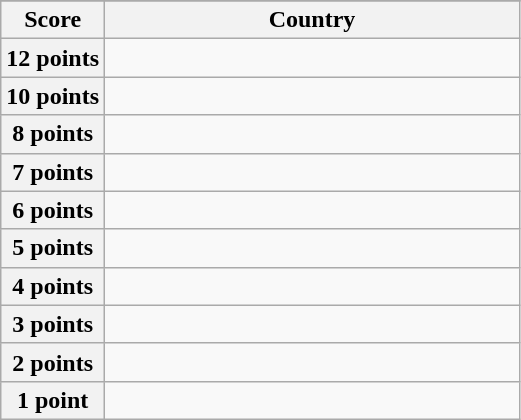<table class="wikitable">
<tr>
</tr>
<tr>
<th scope="col" width="20%">Score</th>
<th scope="col">Country</th>
</tr>
<tr>
<th scope="row">12 points</th>
<td></td>
</tr>
<tr>
<th scope="row">10 points</th>
<td></td>
</tr>
<tr>
<th scope="row">8 points</th>
<td></td>
</tr>
<tr>
<th scope="row">7 points</th>
<td></td>
</tr>
<tr>
<th scope="row">6 points</th>
<td></td>
</tr>
<tr>
<th scope="row">5 points</th>
<td></td>
</tr>
<tr>
<th scope="row">4 points</th>
<td></td>
</tr>
<tr>
<th scope="row">3 points</th>
<td></td>
</tr>
<tr>
<th scope="row">2 points</th>
<td></td>
</tr>
<tr>
<th scope="row">1 point</th>
<td></td>
</tr>
</table>
